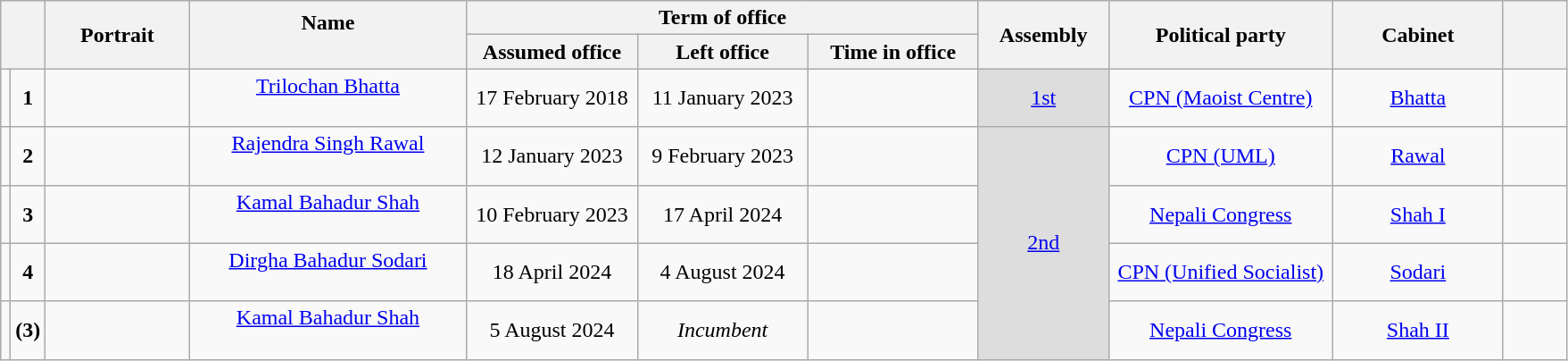<table class="wikitable sortable" style="text-align:center;">
<tr>
<th colspan="2" rowspan="2" width="25px"></th>
<th rowspan="2" width="100px">Portrait</th>
<th rowspan="2" width="200px">Name<br><br></th>
<th colspan="3">Term of office</th>
<th rowspan="2" width="90px">Assembly<br></th>
<th rowspan="2" width="160px">Political party</th>
<th rowspan="2" width="120px">Cabinet</th>
<th rowspan="2" width="40px"></th>
</tr>
<tr>
<th width="120px">Assumed office</th>
<th width="120px">Left office</th>
<th width="120px">Time in office</th>
</tr>
<tr>
<td></td>
<td><strong>1</strong></td>
<td></td>
<td><a href='#'>Trilochan Bhatta</a><br><br></td>
<td>17 February 2018</td>
<td>11 January 2023</td>
<td></td>
<td bgcolor="dddddd"><a href='#'>1st</a><br></td>
<td><a href='#'>CPN (Maoist Centre)</a></td>
<td><a href='#'>Bhatta</a></td>
<td></td>
</tr>
<tr>
<td></td>
<td><strong>2</strong></td>
<td></td>
<td><a href='#'>Rajendra Singh Rawal</a><br><br></td>
<td>12 January 2023</td>
<td>9 February 2023</td>
<td></td>
<td rowspan="4" bgcolor="dddddd"><a href='#'>2nd</a><br></td>
<td><a href='#'>CPN (UML)</a></td>
<td><a href='#'>Rawal</a></td>
<td></td>
</tr>
<tr>
<td></td>
<td><strong>3</strong></td>
<td></td>
<td><a href='#'>Kamal Bahadur Shah</a><br><br></td>
<td>10 February 2023</td>
<td>17 April 2024</td>
<td></td>
<td><a href='#'>Nepali Congress</a></td>
<td><a href='#'>Shah I</a></td>
<td></td>
</tr>
<tr>
<td></td>
<td><strong>4</strong></td>
<td></td>
<td><a href='#'>Dirgha Bahadur Sodari</a><br><br></td>
<td>18 April 2024</td>
<td>4 August 2024</td>
<td></td>
<td><a href='#'>CPN (Unified Socialist)</a></td>
<td><a href='#'>Sodari</a></td>
<td></td>
</tr>
<tr>
<td></td>
<td><strong>(3)</strong></td>
<td></td>
<td><a href='#'>Kamal Bahadur Shah</a><br><br></td>
<td>5 August 2024</td>
<td><em>Incumbent</em></td>
<td></td>
<td><a href='#'>Nepali Congress</a></td>
<td><a href='#'>Shah II</a></td>
<td></td>
</tr>
</table>
